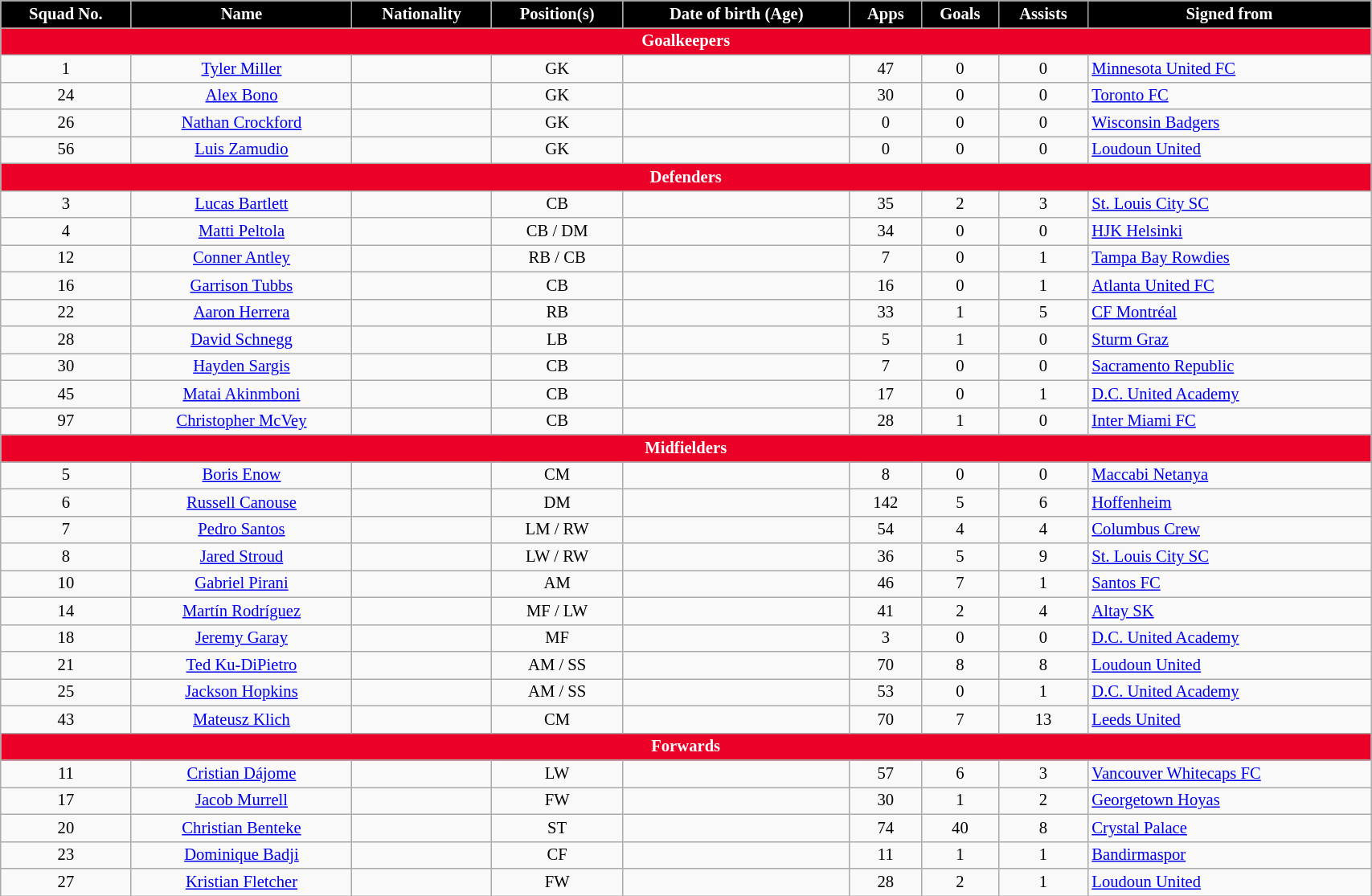<table class="wikitable" style="text-align:center; font-size:86%; width:90%;">
<tr>
<th style="background:#000000; color:white; text-align:center;">Squad No.</th>
<th style="background:#000000; color:white; text-align:center;">Name</th>
<th style="background:#000000; color:white; text-align:center;">Nationality</th>
<th style="background:#000000; color:white; text-align:center;">Position(s)</th>
<th style="background:#000000; color:white; text-align:center;">Date of birth (Age)</th>
<th style="background:#000000; color:white; text-align:center;">Apps</th>
<th style="background:#000000; color:white; text-align:center;">Goals</th>
<th style="background:#000000; color:white; text-align:center;">Assists</th>
<th style="background:#000000; color:white; text-align:center;">Signed from</th>
</tr>
<tr>
<th colspan="9" style="background:#EB0027; color:white; text-align:center"><strong>Goalkeepers</strong></th>
</tr>
<tr>
<td>1</td>
<td><a href='#'>Tyler Miller</a></td>
<td></td>
<td>GK</td>
<td></td>
<td>47</td>
<td>0</td>
<td>0</td>
<td align="left"> <a href='#'>Minnesota United FC</a></td>
</tr>
<tr>
<td>24</td>
<td><a href='#'>Alex Bono</a></td>
<td></td>
<td>GK</td>
<td></td>
<td>30</td>
<td>0</td>
<td>0</td>
<td align="left"> <a href='#'>Toronto FC</a></td>
</tr>
<tr>
<td>26</td>
<td><a href='#'>Nathan Crockford</a></td>
<td></td>
<td>GK</td>
<td></td>
<td>0</td>
<td>0</td>
<td>0</td>
<td align="left"> <a href='#'>Wisconsin Badgers</a></td>
</tr>
<tr>
<td>56</td>
<td><a href='#'>Luis Zamudio</a></td>
<td></td>
<td>GK</td>
<td></td>
<td>0</td>
<td>0</td>
<td>0</td>
<td align="left"> <a href='#'>Loudoun United</a></td>
</tr>
<tr>
<th colspan="9" style="background:#EB0027; color:white; text-align:center"><strong>Defenders</strong></th>
</tr>
<tr>
<td>3</td>
<td><a href='#'>Lucas Bartlett</a></td>
<td></td>
<td>CB</td>
<td></td>
<td>35</td>
<td>2</td>
<td>3</td>
<td align="left"> <a href='#'>St. Louis City SC</a></td>
</tr>
<tr>
<td>4</td>
<td><a href='#'>Matti Peltola</a></td>
<td></td>
<td>CB / DM</td>
<td></td>
<td>34</td>
<td>0</td>
<td>0</td>
<td align="left"> <a href='#'>HJK Helsinki</a></td>
</tr>
<tr>
<td>12</td>
<td><a href='#'>Conner Antley</a></td>
<td></td>
<td>RB / CB</td>
<td></td>
<td>7</td>
<td>0</td>
<td>1</td>
<td align="left"> <a href='#'>Tampa Bay Rowdies</a></td>
</tr>
<tr>
<td>16</td>
<td><a href='#'>Garrison Tubbs</a></td>
<td></td>
<td>CB</td>
<td></td>
<td>16</td>
<td>0</td>
<td>1</td>
<td align="left"> <a href='#'>Atlanta United FC</a></td>
</tr>
<tr>
<td>22</td>
<td><a href='#'>Aaron Herrera</a></td>
<td></td>
<td>RB</td>
<td></td>
<td>33</td>
<td>1</td>
<td>5</td>
<td align="left"> <a href='#'>CF Montréal</a></td>
</tr>
<tr>
<td>28</td>
<td><a href='#'>David Schnegg</a></td>
<td></td>
<td>LB</td>
<td></td>
<td>5</td>
<td>1</td>
<td>0</td>
<td align="left"> <a href='#'>Sturm Graz</a></td>
</tr>
<tr>
<td>30</td>
<td><a href='#'>Hayden Sargis</a></td>
<td></td>
<td>CB</td>
<td></td>
<td>7</td>
<td>0</td>
<td>0</td>
<td align="left"> <a href='#'>Sacramento Republic</a></td>
</tr>
<tr>
<td>45</td>
<td><a href='#'>Matai Akinmboni</a></td>
<td></td>
<td>CB</td>
<td></td>
<td>17</td>
<td>0</td>
<td>1</td>
<td align="left"> <a href='#'>D.C. United Academy</a></td>
</tr>
<tr>
<td>97</td>
<td><a href='#'>Christopher McVey</a></td>
<td></td>
<td>CB</td>
<td></td>
<td>28</td>
<td>1</td>
<td>0</td>
<td align="left"> <a href='#'>Inter Miami FC</a></td>
</tr>
<tr>
<th colspan="9" style="background:#EB0027; color:white; text-align:center"><strong>Midfielders</strong></th>
</tr>
<tr>
<td>5</td>
<td><a href='#'>Boris Enow</a></td>
<td></td>
<td>CM</td>
<td></td>
<td>8</td>
<td>0</td>
<td>0</td>
<td align="left"> <a href='#'>Maccabi Netanya</a></td>
</tr>
<tr>
<td>6</td>
<td><a href='#'>Russell Canouse</a></td>
<td></td>
<td>DM</td>
<td></td>
<td>142</td>
<td>5</td>
<td>6</td>
<td align="left"> <a href='#'>Hoffenheim</a></td>
</tr>
<tr>
<td>7</td>
<td><a href='#'>Pedro Santos</a></td>
<td></td>
<td>LM / RW</td>
<td></td>
<td>54</td>
<td>4</td>
<td>4</td>
<td align="left"> <a href='#'>Columbus Crew</a></td>
</tr>
<tr>
<td>8</td>
<td><a href='#'>Jared Stroud</a></td>
<td></td>
<td>LW / RW</td>
<td></td>
<td>36</td>
<td>5</td>
<td>9</td>
<td align="left"> <a href='#'>St. Louis City SC</a></td>
</tr>
<tr>
<td>10</td>
<td><a href='#'>Gabriel Pirani</a></td>
<td></td>
<td>AM</td>
<td></td>
<td>46</td>
<td>7</td>
<td>1</td>
<td align="left"> <a href='#'>Santos FC</a></td>
</tr>
<tr>
<td>14</td>
<td><a href='#'>Martín Rodríguez</a></td>
<td></td>
<td>MF / LW</td>
<td></td>
<td>41</td>
<td>2</td>
<td>4</td>
<td align="left"> <a href='#'>Altay SK</a></td>
</tr>
<tr>
<td>18</td>
<td><a href='#'>Jeremy Garay</a></td>
<td></td>
<td>MF</td>
<td></td>
<td>3</td>
<td>0</td>
<td>0</td>
<td align="left"> <a href='#'>D.C. United Academy</a></td>
</tr>
<tr>
<td>21</td>
<td><a href='#'>Ted Ku-DiPietro</a></td>
<td></td>
<td>AM / SS</td>
<td></td>
<td>70</td>
<td>8</td>
<td>8</td>
<td align="left"> <a href='#'>Loudoun United</a></td>
</tr>
<tr>
<td>25</td>
<td><a href='#'>Jackson Hopkins</a></td>
<td></td>
<td>AM / SS</td>
<td></td>
<td>53</td>
<td>0</td>
<td>1</td>
<td align="left"> <a href='#'>D.C. United Academy</a></td>
</tr>
<tr>
<td>43</td>
<td><a href='#'>Mateusz Klich</a></td>
<td></td>
<td>CM</td>
<td></td>
<td>70</td>
<td>7</td>
<td>13</td>
<td align="left"> <a href='#'>Leeds United</a></td>
</tr>
<tr>
<th colspan="9" style="background:#EB0027; color:white; text-align:center"><strong>Forwards</strong></th>
</tr>
<tr>
<td>11</td>
<td><a href='#'>Cristian Dájome</a></td>
<td></td>
<td>LW</td>
<td></td>
<td>57</td>
<td>6</td>
<td>3</td>
<td align="left"> <a href='#'>Vancouver Whitecaps FC</a></td>
</tr>
<tr>
<td>17</td>
<td><a href='#'>Jacob Murrell</a></td>
<td></td>
<td>FW</td>
<td></td>
<td>30</td>
<td>1</td>
<td>2</td>
<td align="left"> <a href='#'>Georgetown Hoyas</a></td>
</tr>
<tr>
<td>20</td>
<td><a href='#'>Christian Benteke</a></td>
<td></td>
<td>ST</td>
<td></td>
<td>74</td>
<td>40</td>
<td>8</td>
<td align="left"> <a href='#'>Crystal Palace</a></td>
</tr>
<tr>
<td>23</td>
<td><a href='#'>Dominique Badji</a></td>
<td></td>
<td>CF</td>
<td></td>
<td>11</td>
<td>1</td>
<td>1</td>
<td align="left"> <a href='#'>Bandirmaspor</a></td>
</tr>
<tr>
<td>27</td>
<td><a href='#'>Kristian Fletcher</a></td>
<td></td>
<td>FW</td>
<td></td>
<td>28</td>
<td>2</td>
<td>1</td>
<td align="left"> <a href='#'>Loudoun United</a></td>
</tr>
</table>
